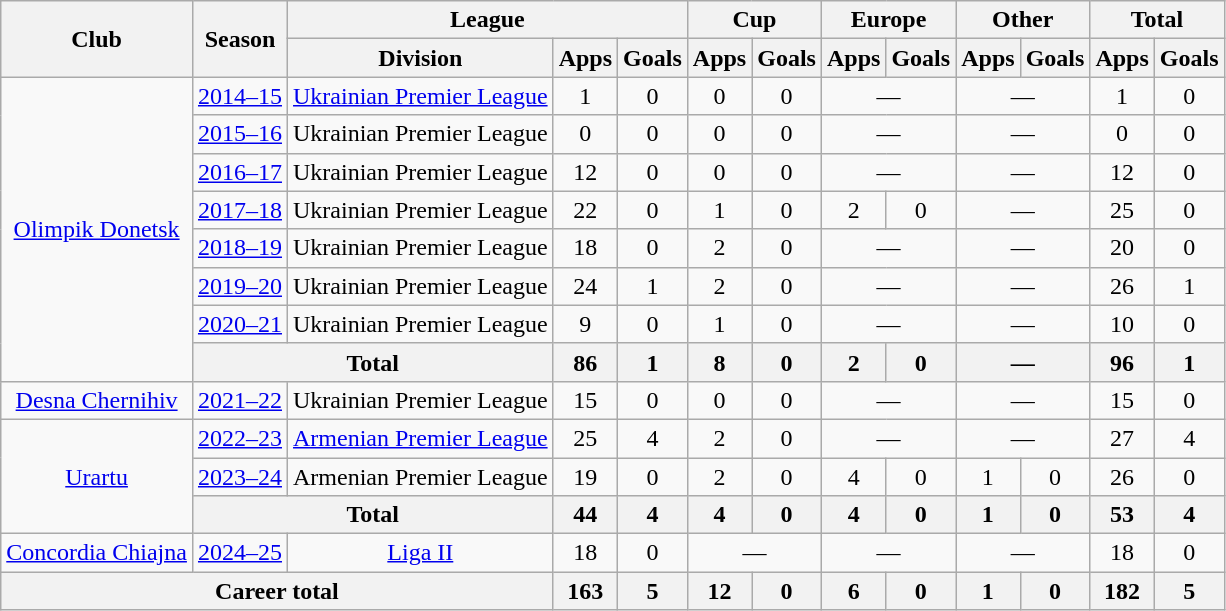<table class="wikitable" style="text-align:center">
<tr>
<th rowspan="2">Club</th>
<th rowspan="2">Season</th>
<th colspan="3">League</th>
<th colspan="2">Cup</th>
<th colspan="2">Europe</th>
<th colspan="2">Other</th>
<th colspan="2">Total</th>
</tr>
<tr>
<th>Division</th>
<th>Apps</th>
<th>Goals</th>
<th>Apps</th>
<th>Goals</th>
<th>Apps</th>
<th>Goals</th>
<th>Apps</th>
<th>Goals</th>
<th>Apps</th>
<th>Goals</th>
</tr>
<tr>
<td rowspan="8"><a href='#'>Olimpik Donetsk</a></td>
<td><a href='#'>2014–15</a></td>
<td><a href='#'>Ukrainian Premier League</a></td>
<td>1</td>
<td>0</td>
<td>0</td>
<td>0</td>
<td colspan="2">—</td>
<td colspan="2">—</td>
<td>1</td>
<td>0</td>
</tr>
<tr>
<td><a href='#'>2015–16</a></td>
<td>Ukrainian Premier League</td>
<td>0</td>
<td>0</td>
<td>0</td>
<td>0</td>
<td colspan="2">—</td>
<td colspan="2">—</td>
<td>0</td>
<td>0</td>
</tr>
<tr>
<td><a href='#'>2016–17</a></td>
<td>Ukrainian Premier League</td>
<td>12</td>
<td>0</td>
<td>0</td>
<td>0</td>
<td colspan="2">—</td>
<td colspan="2">—</td>
<td>12</td>
<td>0</td>
</tr>
<tr>
<td><a href='#'>2017–18</a></td>
<td>Ukrainian Premier League</td>
<td>22</td>
<td>0</td>
<td>1</td>
<td>0</td>
<td>2</td>
<td>0</td>
<td colspan="2">—</td>
<td>25</td>
<td>0</td>
</tr>
<tr>
<td><a href='#'>2018–19</a></td>
<td>Ukrainian Premier League</td>
<td>18</td>
<td>0</td>
<td>2</td>
<td>0</td>
<td colspan="2">—</td>
<td colspan="2">—</td>
<td>20</td>
<td>0</td>
</tr>
<tr>
<td><a href='#'>2019–20</a></td>
<td>Ukrainian Premier League</td>
<td>24</td>
<td>1</td>
<td>2</td>
<td>0</td>
<td colspan="2">—</td>
<td colspan="2">—</td>
<td>26</td>
<td>1</td>
</tr>
<tr>
<td><a href='#'>2020–21</a></td>
<td>Ukrainian Premier League</td>
<td>9</td>
<td>0</td>
<td>1</td>
<td>0</td>
<td colspan="2">—</td>
<td colspan="2">—</td>
<td>10</td>
<td>0</td>
</tr>
<tr>
<th colspan="2">Total</th>
<th>86</th>
<th>1</th>
<th>8</th>
<th>0</th>
<th>2</th>
<th>0</th>
<th colspan="2">—</th>
<th>96</th>
<th>1</th>
</tr>
<tr>
<td><a href='#'>Desna Chernihiv</a></td>
<td><a href='#'>2021–22</a></td>
<td>Ukrainian Premier League</td>
<td>15</td>
<td>0</td>
<td>0</td>
<td>0</td>
<td colspan="2">—</td>
<td colspan="2">—</td>
<td>15</td>
<td>0</td>
</tr>
<tr>
<td rowspan="3"><a href='#'>Urartu</a></td>
<td><a href='#'>2022–23</a></td>
<td><a href='#'>Armenian Premier League</a></td>
<td>25</td>
<td>4</td>
<td>2</td>
<td>0</td>
<td colspan="2">—</td>
<td colspan="2">—</td>
<td>27</td>
<td>4</td>
</tr>
<tr>
<td><a href='#'>2023–24</a></td>
<td>Armenian Premier League</td>
<td>19</td>
<td>0</td>
<td>2</td>
<td>0</td>
<td>4</td>
<td>0</td>
<td>1</td>
<td>0</td>
<td>26</td>
<td>0</td>
</tr>
<tr>
<th colspan="2">Total</th>
<th>44</th>
<th>4</th>
<th>4</th>
<th>0</th>
<th>4</th>
<th>0</th>
<th>1</th>
<th>0</th>
<th>53</th>
<th>4</th>
</tr>
<tr>
<td><a href='#'>Concordia Chiajna</a></td>
<td><a href='#'>2024–25</a></td>
<td><a href='#'>Liga II</a></td>
<td>18</td>
<td>0</td>
<td colspan="2">—</td>
<td colspan="2">—</td>
<td colspan="2">—</td>
<td>18</td>
<td>0</td>
</tr>
<tr>
<th colspan="3">Career total</th>
<th>163</th>
<th>5</th>
<th>12</th>
<th>0</th>
<th>6</th>
<th>0</th>
<th>1</th>
<th>0</th>
<th>182</th>
<th>5</th>
</tr>
</table>
